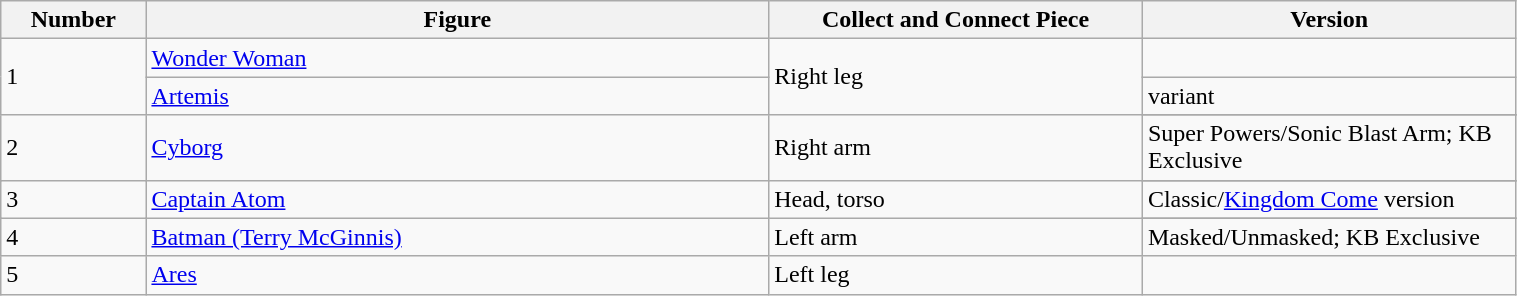<table class="wikitable" style="width:80%;">
<tr>
<th width=5%><strong>Number</strong></th>
<th width=25%><strong>Figure</strong></th>
<th width=15%><strong>Collect and Connect Piece</strong></th>
<th width=15%><strong>Version</strong></th>
</tr>
<tr>
<td rowspan=2>1</td>
<td><a href='#'>Wonder Woman</a></td>
<td rowspan=2>Right leg</td>
<td></td>
</tr>
<tr>
<td><a href='#'>Artemis</a></td>
<td>variant</td>
</tr>
<tr>
<td rowspan=2>2</td>
<td rowspan=2><a href='#'>Cyborg</a></td>
<td rowspan=2>Right arm</td>
</tr>
<tr>
<td>Super Powers/Sonic Blast Arm; KB Exclusive</td>
</tr>
<tr>
<td rowspan=2>3</td>
<td rowspan=2><a href='#'>Captain Atom</a></td>
<td rowspan=2>Head, torso</td>
</tr>
<tr>
<td>Classic/<a href='#'>Kingdom Come</a> version</td>
</tr>
<tr>
<td rowspan=2>4</td>
<td rowspan=2><a href='#'>Batman (Terry McGinnis)</a></td>
<td rowspan=2>Left arm</td>
</tr>
<tr>
<td>Masked/Unmasked; KB Exclusive</td>
</tr>
<tr>
<td>5</td>
<td><a href='#'>Ares</a></td>
<td>Left leg</td>
<td></td>
</tr>
</table>
